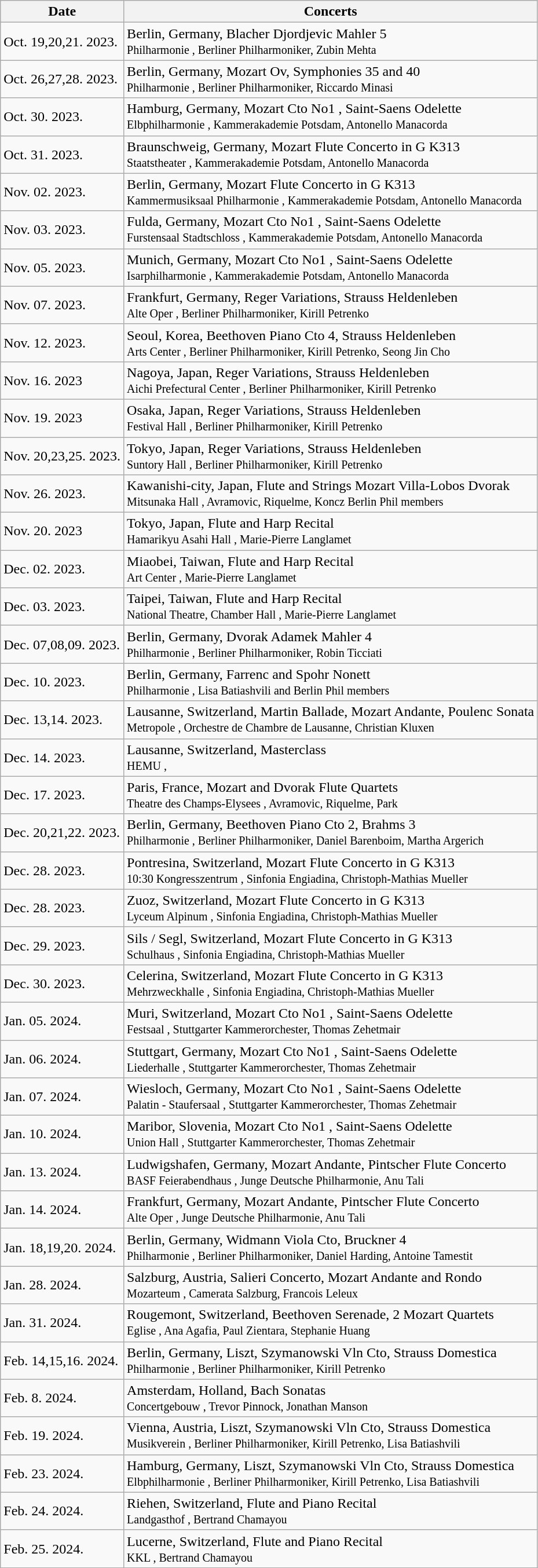<table class="wikitable">
<tr>
<th>Date</th>
<th>Concerts</th>
</tr>
<tr>
<td>Oct. 19,20,21. 2023.</td>
<td>Berlin, Germany, Blacher Djordjevic Mahler 5<br><small>Philharmonie , Berliner Philharmoniker, Zubin Mehta</small></td>
</tr>
<tr>
<td>Oct. 26,27,28. 2023.</td>
<td>Berlin, Germany, Mozart Ov, Symphonies 35 and 40<br><small>Philharmonie , Berliner Philharmoniker, Riccardo Minasi</small></td>
</tr>
<tr>
<td>Oct. 30. 2023.</td>
<td>Hamburg, Germany, Mozart Cto No1 , Saint-Saens Odelette<br><small>Elbphilharmonie , Kammerakademie Potsdam, Antonello Manacorda</small></td>
</tr>
<tr>
<td>Oct. 31. 2023.</td>
<td>Braunschweig, Germany, Mozart Flute Concerto in G K313<br><small>Staatstheater , Kammerakademie Potsdam, Antonello Manacorda</small></td>
</tr>
<tr>
<td>Nov. 02. 2023.</td>
<td>Berlin, Germany, Mozart Flute Concerto in G K313<br><small>Kammermusiksaal Philharmonie , Kammerakademie Potsdam, Antonello Manacorda</small></td>
</tr>
<tr>
<td>Nov. 03. 2023.</td>
<td>Fulda, Germany, Mozart Cto No1 , Saint-Saens Odelette<br><small>Furstensaal Stadtschloss , Kammerakademie Potsdam, Antonello Manacorda</small></td>
</tr>
<tr>
<td>Nov. 05. 2023.</td>
<td>Munich, Germany, Mozart Cto No1 , Saint-Saens Odelette<br><small>Isarphilharmonie , Kammerakademie Potsdam, Antonello Manacorda</small></td>
</tr>
<tr>
<td>Nov. 07. 2023.</td>
<td>Frankfurt, Germany, Reger Variations, Strauss Heldenleben<br><small>Alte Oper , Berliner Philharmoniker, Kirill Petrenko</small></td>
</tr>
<tr>
<td>Nov. 12. 2023.</td>
<td>Seoul, Korea, Beethoven Piano Cto 4, Strauss Heldenleben<br><small>Arts Center , Berliner Philharmoniker, Kirill Petrenko, Seong Jin Cho</small></td>
</tr>
<tr>
<td>Nov. 16. 2023</td>
<td>Nagoya, Japan, Reger Variations, Strauss Heldenleben<br><small>Aichi Prefectural Center , Berliner Philharmoniker, Kirill Petrenko</small></td>
</tr>
<tr>
<td>Nov. 19. 2023</td>
<td>Osaka, Japan, Reger Variations, Strauss Heldenleben<br><small>Festival Hall , Berliner Philharmoniker, Kirill Petrenko</small></td>
</tr>
<tr>
<td>Nov. 20,23,25. 2023.</td>
<td>Tokyo, Japan, Reger Variations, Strauss Heldenleben<br><small>Suntory Hall , Berliner Philharmoniker, Kirill Petrenko</small></td>
</tr>
<tr>
<td>Nov. 26. 2023.</td>
<td>Kawanishi-city, Japan, Flute and Strings Mozart Villa-Lobos Dvorak<br><small>Mitsunaka Hall , Avramovic, Riquelme, Koncz Berlin Phil members</small></td>
</tr>
<tr>
<td>Nov. 20. 2023</td>
<td>Tokyo, Japan, Flute and Harp Recital<br><small>Hamarikyu Asahi Hall , Marie-Pierre Langlamet</small></td>
</tr>
<tr>
<td>Dec. 02. 2023.</td>
<td>Miaobei, Taiwan, Flute and Harp Recital<br><small>Art Center , Marie-Pierre Langlamet</small></td>
</tr>
<tr>
<td>Dec. 03. 2023.</td>
<td>Taipei, Taiwan, Flute and Harp Recital<br><small>National Theatre, Chamber Hall , Marie-Pierre Langlamet</small></td>
</tr>
<tr>
<td>Dec. 07,08,09. 2023.</td>
<td>Berlin, Germany, Dvorak Adamek Mahler 4<br><small>Philharmonie , Berliner Philharmoniker, Robin Ticciati</small></td>
</tr>
<tr>
<td>Dec. 10. 2023.</td>
<td>Berlin, Germany, Farrenc and Spohr Nonett<br><small>Philharmonie , Lisa Batiashvili and Berlin Phil members</small></td>
</tr>
<tr>
<td>Dec. 13,14. 2023.</td>
<td>Lausanne, Switzerland, Martin Ballade, Mozart Andante, Poulenc Sonata<br><small>Metropole , Orchestre de Chambre de Lausanne, Christian Kluxen</small></td>
</tr>
<tr>
<td>Dec. 14. 2023.</td>
<td>Lausanne, Switzerland, Masterclass<br><small>HEMU ,</small></td>
</tr>
<tr>
<td>Dec. 17. 2023.</td>
<td>Paris, France, Mozart and Dvorak Flute Quartets<br><small>Theatre des Champs-Elysees , Avramovic, Riquelme, Park</small></td>
</tr>
<tr>
<td>Dec. 20,21,22. 2023.</td>
<td>Berlin, Germany, Beethoven Piano Cto 2, Brahms 3<br><small>Philharmonie , Berliner Philharmoniker, Daniel Barenboim, Martha Argerich</small></td>
</tr>
<tr>
<td>Dec. 28. 2023.</td>
<td>Pontresina, Switzerland, Mozart Flute Concerto in G K313<br><small>10:30 Kongresszentrum , Sinfonia Engiadina, Christoph-Mathias Mueller</small></td>
</tr>
<tr>
<td>Dec. 28. 2023.</td>
<td>Zuoz, Switzerland, Mozart Flute Concerto in G K313<br><small>Lyceum Alpinum , Sinfonia Engiadina, Christoph-Mathias Mueller</small></td>
</tr>
<tr>
<td>Dec. 29. 2023.</td>
<td>Sils / Segl, Switzerland, Mozart Flute Concerto in G K313<br><small>Schulhaus , Sinfonia Engiadina, Christoph-Mathias Mueller</small></td>
</tr>
<tr>
<td>Dec. 30. 2023.</td>
<td>Celerina, Switzerland, Mozart Flute Concerto in G K313<br><small>Mehrzweckhalle , Sinfonia Engiadina, Christoph-Mathias Mueller</small></td>
</tr>
<tr>
<td>Jan. 05. 2024.</td>
<td>Muri, Switzerland, Mozart Cto No1 , Saint-Saens Odelette<br><small>Festsaal , Stuttgarter Kammerorchester, Thomas Zehetmair</small></td>
</tr>
<tr>
<td>Jan. 06. 2024.</td>
<td>Stuttgart, Germany, Mozart Cto No1 , Saint-Saens Odelette<br><small>Liederhalle , Stuttgarter Kammerorchester, Thomas Zehetmair</small></td>
</tr>
<tr>
<td>Jan. 07. 2024.</td>
<td>Wiesloch, Germany, Mozart Cto No1 , Saint-Saens Odelette<br><small>Palatin - Staufersaal , Stuttgarter Kammerorchester, Thomas Zehetmair</small></td>
</tr>
<tr>
<td>Jan. 10. 2024.</td>
<td>Maribor, Slovenia, Mozart Cto No1 , Saint-Saens Odelette<br><small>Union Hall , Stuttgarter Kammerorchester, Thomas Zehetmair</small></td>
</tr>
<tr>
<td>Jan. 13. 2024.</td>
<td>Ludwigshafen, Germany, Mozart Andante, Pintscher Flute Concerto<br><small>BASF Feierabendhaus , Junge Deutsche Philharmonie, Anu Tali</small></td>
</tr>
<tr>
<td>Jan. 14. 2024.</td>
<td>Frankfurt, Germany, Mozart Andante, Pintscher Flute Concerto<br><small>Alte Oper , Junge Deutsche Philharmonie, Anu Tali</small></td>
</tr>
<tr>
<td>Jan. 18,19,20. 2024.</td>
<td>Berlin, Germany, Widmann Viola Cto, Bruckner 4<br><small>Philharmonie , Berliner Philharmoniker, Daniel Harding, Antoine Tamestit</small></td>
</tr>
<tr>
<td>Jan. 28. 2024.</td>
<td>Salzburg, Austria, Salieri Concerto, Mozart Andante and Rondo<br><small>Mozarteum , Camerata Salzburg, Francois Leleux</small></td>
</tr>
<tr>
<td>Jan. 31. 2024.</td>
<td>Rougemont, Switzerland, Beethoven Serenade, 2 Mozart Quartets<br><small>Eglise , Ana Agafia, Paul Zientara, Stephanie Huang</small></td>
</tr>
<tr>
<td>Feb. 14,15,16. 2024.</td>
<td>Berlin, Germany, Liszt, Szymanowski Vln Cto, Strauss Domestica<br><small>Philharmonie , Berliner Philharmoniker, Kirill Petrenko</small></td>
</tr>
<tr>
<td>Feb. 8. 2024.</td>
<td>Amsterdam, Holland, Bach Sonatas<br><small>Concertgebouw , Trevor Pinnock, Jonathan Manson</small></td>
</tr>
<tr>
<td>Feb. 19. 2024.</td>
<td>Vienna, Austria, Liszt, Szymanowski Vln Cto, Strauss Domestica<br><small>Musikverein , Berliner Philharmoniker, Kirill Petrenko, Lisa Batiashvili</small></td>
</tr>
<tr>
<td>Feb. 23. 2024.</td>
<td>Hamburg, Germany, Liszt, Szymanowski Vln Cto, Strauss Domestica<br><small>Elbphilharmonie , Berliner Philharmoniker, Kirill Petrenko, Lisa Batiashvili</small></td>
</tr>
<tr>
<td>Feb. 24. 2024.</td>
<td>Riehen, Switzerland, Flute and Piano Recital<br><small>Landgasthof , Bertrand Chamayou</small></td>
</tr>
<tr>
<td>Feb. 25. 2024.</td>
<td>Lucerne, Switzerland, Flute and Piano Recital<br><small>KKL , Bertrand Chamayou</small></td>
</tr>
</table>
